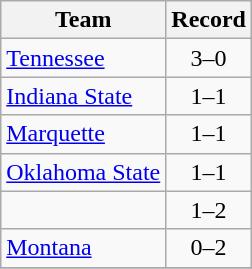<table class="wikitable" style="text-align:center">
<tr>
<th>Team</th>
<th>Record</th>
</tr>
<tr>
<td align=left><a href='#'>Tennessee</a></td>
<td>3–0</td>
</tr>
<tr>
<td align=left><a href='#'>Indiana State</a></td>
<td>1–1</td>
</tr>
<tr>
<td align=left><a href='#'>Marquette</a></td>
<td>1–1</td>
</tr>
<tr>
<td align=left><a href='#'>Oklahoma State</a></td>
<td>1–1</td>
</tr>
<tr>
<td align=left></td>
<td>1–2</td>
</tr>
<tr>
<td align=left><a href='#'>Montana</a></td>
<td>0–2</td>
</tr>
<tr>
</tr>
</table>
